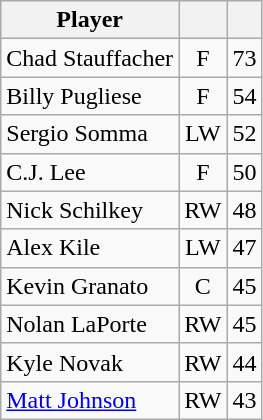<table class="wikitable" style="text-align:center;">
<tr>
<th>Player</th>
<th></th>
<th></th>
</tr>
<tr>
<td align="left">Chad Stauffacher</td>
<td>F</td>
<td>73</td>
</tr>
<tr>
<td align="left">Billy Pugliese</td>
<td>F</td>
<td>54</td>
</tr>
<tr>
<td align="left">Sergio Somma</td>
<td>LW</td>
<td>52</td>
</tr>
<tr>
<td align="left">C.J. Lee</td>
<td>F</td>
<td>50</td>
</tr>
<tr>
<td align="left">Nick Schilkey</td>
<td>RW</td>
<td>48</td>
</tr>
<tr>
<td align="left">Alex Kile</td>
<td>LW</td>
<td>47</td>
</tr>
<tr>
<td align="left">Kevin Granato</td>
<td>C</td>
<td>45</td>
</tr>
<tr>
<td align="left">Nolan LaPorte</td>
<td>RW</td>
<td>45</td>
</tr>
<tr>
<td align="left">Kyle Novak</td>
<td>RW</td>
<td>44</td>
</tr>
<tr>
<td align="left"><a href='#'>Matt Johnson</a></td>
<td>RW</td>
<td>43</td>
</tr>
</table>
